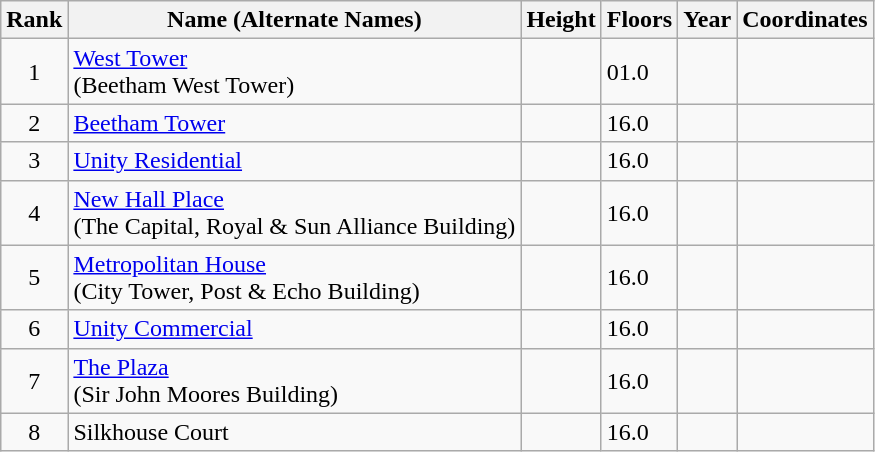<table class="wikitable sortable">
<tr>
<th>Rank</th>
<th>Name (Alternate Names)</th>
<th>Height<br> </th>
<th>Floors</th>
<th>Year</th>
<th>Coordinates</th>
</tr>
<tr>
<td align="center">1</td>
<td><a href='#'>West Tower</a><br>(Beetham West Tower)</td>
<td></td>
<td><span>01.0</span></td>
<td></td>
<td></td>
</tr>
<tr>
<td align="center">2</td>
<td><a href='#'>Beetham Tower</a></td>
<td></td>
<td><span>16.0</span></td>
<td></td>
<td></td>
</tr>
<tr>
<td align="center">3</td>
<td><a href='#'>Unity Residential</a></td>
<td></td>
<td><span>16.0</span></td>
<td></td>
<td></td>
</tr>
<tr>
<td align="center">4</td>
<td><a href='#'>New Hall Place</a><br>(The Capital, Royal & Sun Alliance Building)</td>
<td></td>
<td><span>16.0</span></td>
<td></td>
<td></td>
</tr>
<tr>
<td align="center">5</td>
<td><a href='#'>Metropolitan House</a><br>(City Tower, Post & Echo Building)</td>
<td></td>
<td><span>16.0</span></td>
<td></td>
<td></td>
</tr>
<tr>
<td align="center">6</td>
<td><a href='#'>Unity Commercial</a></td>
<td></td>
<td><span>16.0</span></td>
<td></td>
<td></td>
</tr>
<tr>
<td align="center">7</td>
<td><a href='#'>The Plaza</a><br>(Sir John Moores Building)</td>
<td></td>
<td><span>16.0</span></td>
<td></td>
<td></td>
</tr>
<tr>
<td align="center">8</td>
<td>Silkhouse Court</td>
<td></td>
<td><span>16.0</span></td>
<td></td>
<td></td>
</tr>
</table>
